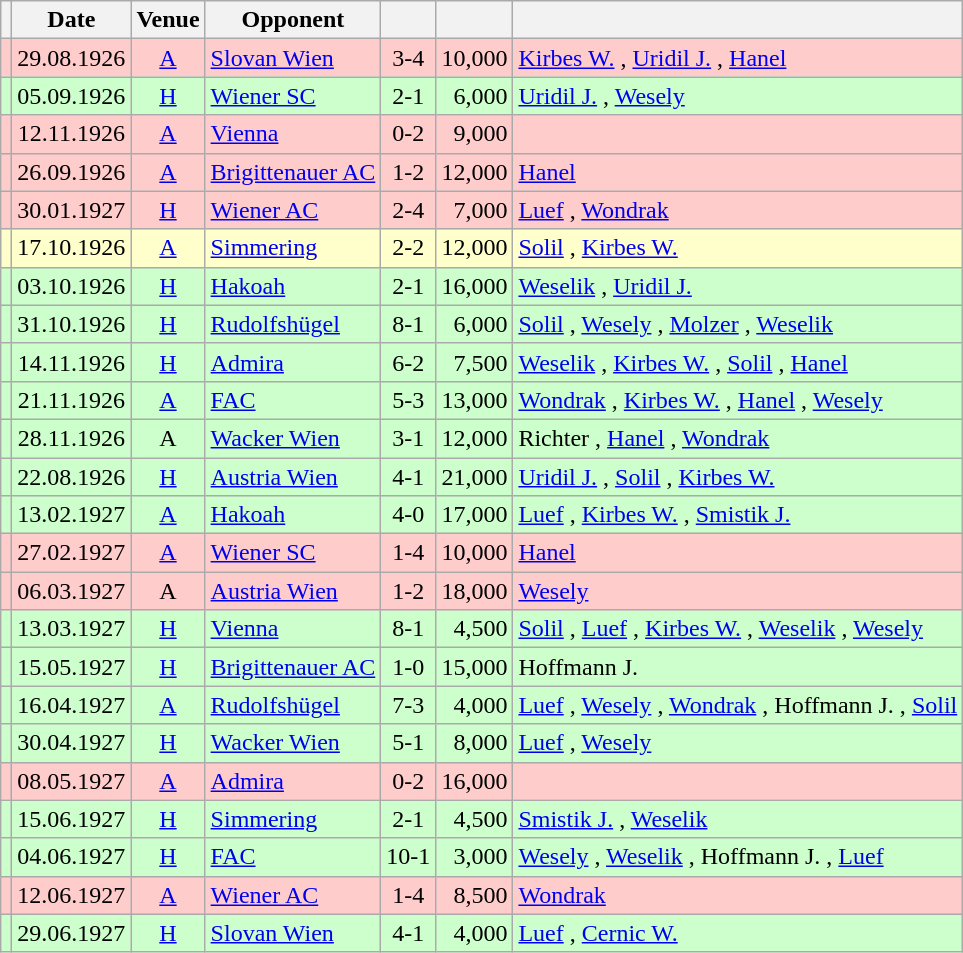<table class="wikitable" Style="text-align: center">
<tr>
<th></th>
<th>Date</th>
<th>Venue</th>
<th>Opponent</th>
<th></th>
<th></th>
<th></th>
</tr>
<tr style="background:#fcc">
<td></td>
<td>29.08.1926</td>
<td><a href='#'>A</a></td>
<td align="left"><a href='#'>Slovan Wien</a></td>
<td>3-4</td>
<td align="right">10,000</td>
<td align="left"><a href='#'>Kirbes W.</a> , <a href='#'>Uridil J.</a> , <a href='#'>Hanel</a> </td>
</tr>
<tr style="background:#cfc">
<td></td>
<td>05.09.1926</td>
<td><a href='#'>H</a></td>
<td align="left"><a href='#'>Wiener SC</a></td>
<td>2-1</td>
<td align="right">6,000</td>
<td align="left"><a href='#'>Uridil J.</a> , <a href='#'>Wesely</a> </td>
</tr>
<tr style="background:#fcc">
<td></td>
<td>12.11.1926</td>
<td><a href='#'>A</a></td>
<td align="left"><a href='#'>Vienna</a></td>
<td>0-2</td>
<td align="right">9,000</td>
<td align="left"></td>
</tr>
<tr style="background:#fcc">
<td></td>
<td>26.09.1926</td>
<td><a href='#'>A</a></td>
<td align="left"><a href='#'>Brigittenauer AC</a></td>
<td>1-2</td>
<td align="right">12,000</td>
<td align="left"><a href='#'>Hanel</a> </td>
</tr>
<tr style="background:#fcc">
<td></td>
<td>30.01.1927</td>
<td><a href='#'>H</a></td>
<td align="left"><a href='#'>Wiener AC</a></td>
<td>2-4</td>
<td align="right">7,000</td>
<td align="left"><a href='#'>Luef</a> , <a href='#'>Wondrak</a> </td>
</tr>
<tr style="background:#ffc">
<td></td>
<td>17.10.1926</td>
<td><a href='#'>A</a></td>
<td align="left"><a href='#'>Simmering</a></td>
<td>2-2</td>
<td align="right">12,000</td>
<td align="left"><a href='#'>Solil</a> , <a href='#'>Kirbes W.</a> </td>
</tr>
<tr style="background:#cfc">
<td></td>
<td>03.10.1926</td>
<td><a href='#'>H</a></td>
<td align="left"><a href='#'>Hakoah</a></td>
<td>2-1</td>
<td align="right">16,000</td>
<td align="left"><a href='#'>Weselik</a> , <a href='#'>Uridil J.</a> </td>
</tr>
<tr style="background:#cfc">
<td></td>
<td>31.10.1926</td>
<td><a href='#'>H</a></td>
<td align="left"><a href='#'>Rudolfshügel</a></td>
<td>8-1</td>
<td align="right">6,000</td>
<td align="left"><a href='#'>Solil</a>  , <a href='#'>Wesely</a>  , <a href='#'>Molzer</a> , <a href='#'>Weselik</a>   </td>
</tr>
<tr style="background:#cfc">
<td></td>
<td>14.11.1926</td>
<td><a href='#'>H</a></td>
<td align="left"><a href='#'>Admira</a></td>
<td>6-2</td>
<td align="right">7,500</td>
<td align="left"><a href='#'>Weselik</a>   , <a href='#'>Kirbes W.</a> , <a href='#'>Solil</a> , <a href='#'>Hanel</a> </td>
</tr>
<tr style="background:#cfc">
<td></td>
<td>21.11.1926</td>
<td><a href='#'>A</a></td>
<td align="left"><a href='#'>FAC</a></td>
<td>5-3</td>
<td align="right">13,000</td>
<td align="left"><a href='#'>Wondrak</a>  , <a href='#'>Kirbes W.</a> , <a href='#'>Hanel</a> , <a href='#'>Wesely</a> </td>
</tr>
<tr style="background:#cfc">
<td></td>
<td>28.11.1926</td>
<td>A</td>
<td align="left"><a href='#'>Wacker Wien</a></td>
<td>3-1</td>
<td align="right">12,000</td>
<td align="left">Richter , <a href='#'>Hanel</a> , <a href='#'>Wondrak</a> </td>
</tr>
<tr style="background:#cfc">
<td></td>
<td>22.08.1926</td>
<td><a href='#'>H</a></td>
<td align="left"><a href='#'>Austria Wien</a></td>
<td>4-1</td>
<td align="right">21,000</td>
<td align="left"><a href='#'>Uridil J.</a>  , <a href='#'>Solil</a> , <a href='#'>Kirbes W.</a> </td>
</tr>
<tr style="background:#cfc">
<td></td>
<td>13.02.1927</td>
<td><a href='#'>A</a></td>
<td align="left"><a href='#'>Hakoah</a></td>
<td>4-0</td>
<td align="right">17,000</td>
<td align="left"><a href='#'>Luef</a>  , <a href='#'>Kirbes W.</a> , <a href='#'>Smistik J.</a> </td>
</tr>
<tr style="background:#fcc">
<td></td>
<td>27.02.1927</td>
<td><a href='#'>A</a></td>
<td align="left"><a href='#'>Wiener SC</a></td>
<td>1-4</td>
<td align="right">10,000</td>
<td align="left"><a href='#'>Hanel</a> </td>
</tr>
<tr style="background:#fcc">
<td></td>
<td>06.03.1927</td>
<td>A</td>
<td align="left"><a href='#'>Austria Wien</a></td>
<td>1-2</td>
<td align="right">18,000</td>
<td align="left"><a href='#'>Wesely</a> </td>
</tr>
<tr style="background:#cfc">
<td></td>
<td>13.03.1927</td>
<td><a href='#'>H</a></td>
<td align="left"><a href='#'>Vienna</a></td>
<td>8-1</td>
<td align="right">4,500</td>
<td align="left"><a href='#'>Solil</a> , <a href='#'>Luef</a>    , <a href='#'>Kirbes W.</a> , <a href='#'>Weselik</a> , <a href='#'>Wesely</a> </td>
</tr>
<tr style="background:#cfc">
<td></td>
<td>15.05.1927</td>
<td><a href='#'>H</a></td>
<td align="left"><a href='#'>Brigittenauer AC</a></td>
<td>1-0</td>
<td align="right">15,000</td>
<td align="left">Hoffmann J. </td>
</tr>
<tr style="background:#cfc">
<td></td>
<td>16.04.1927</td>
<td><a href='#'>A</a></td>
<td align="left"><a href='#'>Rudolfshügel</a></td>
<td>7-3</td>
<td align="right">4,000</td>
<td align="left"><a href='#'>Luef</a> , <a href='#'>Wesely</a> , <a href='#'>Wondrak</a>   , Hoffmann J. , <a href='#'>Solil</a> </td>
</tr>
<tr style="background:#cfc">
<td></td>
<td>30.04.1927</td>
<td><a href='#'>H</a></td>
<td align="left"><a href='#'>Wacker Wien</a></td>
<td>5-1</td>
<td align="right">8,000</td>
<td align="left"><a href='#'>Luef</a>   , <a href='#'>Wesely</a>  </td>
</tr>
<tr style="background:#fcc">
<td></td>
<td>08.05.1927</td>
<td><a href='#'>A</a></td>
<td align="left"><a href='#'>Admira</a></td>
<td>0-2</td>
<td align="right">16,000</td>
<td align="left"></td>
</tr>
<tr style="background:#cfc">
<td></td>
<td>15.06.1927</td>
<td><a href='#'>H</a></td>
<td align="left"><a href='#'>Simmering</a></td>
<td>2-1</td>
<td align="right">4,500</td>
<td align="left"><a href='#'>Smistik J.</a> , <a href='#'>Weselik</a> </td>
</tr>
<tr style="background:#cfc">
<td></td>
<td>04.06.1927</td>
<td><a href='#'>H</a></td>
<td align="left"><a href='#'>FAC</a></td>
<td>10-1</td>
<td align="right">3,000</td>
<td align="left"><a href='#'>Wesely</a>  , <a href='#'>Weselik</a>     , Hoffmann J.  , <a href='#'>Luef</a> </td>
</tr>
<tr style="background:#fcc">
<td></td>
<td>12.06.1927</td>
<td><a href='#'>A</a></td>
<td align="left"><a href='#'>Wiener AC</a></td>
<td>1-4</td>
<td align="right">8,500</td>
<td align="left"><a href='#'>Wondrak</a> </td>
</tr>
<tr style="background:#cfc">
<td></td>
<td>29.06.1927</td>
<td><a href='#'>H</a></td>
<td align="left"><a href='#'>Slovan Wien</a></td>
<td>4-1</td>
<td align="right">4,000</td>
<td align="left"><a href='#'>Luef</a>   , <a href='#'>Cernic W.</a> </td>
</tr>
</table>
